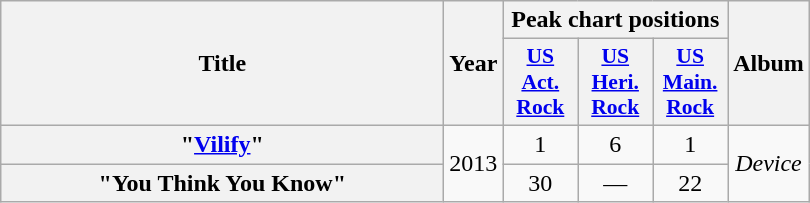<table class="wikitable plainrowheaders" style="text-align:center;">
<tr>
<th scope="col" rowspan="2" style="width:18em;">Title</th>
<th scope="col" rowspan="2">Year</th>
<th scope="col" colspan="3">Peak chart positions</th>
<th scope="col" rowspan="2">Album</th>
</tr>
<tr>
<th scope="col" style="width:3em;font-size:90%;"><a href='#'>US<br>Act. Rock</a><br></th>
<th scope="col" style="width:3em;font-size:90%;"><a href='#'>US<br>Heri. Rock</a><br></th>
<th scope="col" style="width:3em;font-size:90%;"><a href='#'>US<br>Main. Rock</a><br></th>
</tr>
<tr>
<th scope="row">"<a href='#'>Vilify</a>"</th>
<td rowspan="2">2013</td>
<td>1</td>
<td>6</td>
<td>1</td>
<td rowspan="2"><em>Device</em></td>
</tr>
<tr>
<th scope="row">"You Think You Know"</th>
<td>30</td>
<td>—</td>
<td>22</td>
</tr>
</table>
